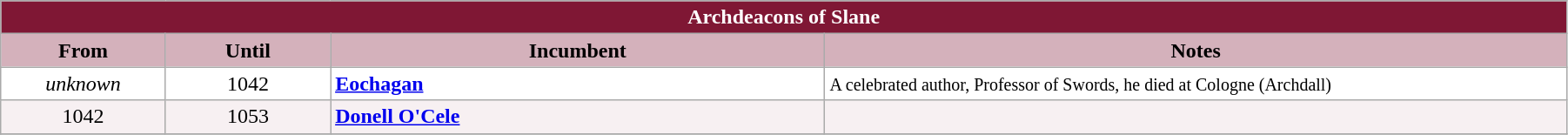<table class="wikitable" style="width:95%;" border="1" cellpadding="2">
<tr>
<th colspan="4" style="background-color: #7F1734; color: white;">Archdeacons of Slane</th>
</tr>
<tr valign=top>
<th style="background-color:#D4B1BB" width="10%">From</th>
<th style="background-color:#D4B1BB" width="10%">Until</th>
<th style="background-color:#D4B1BB" width="30%">Incumbent</th>
<th style="background-color:#D4B1BB" width="45%">Notes</th>
</tr>
<tr valign=top bgcolor="white">
<td align=center><em>unknown</em></td>
<td align=center>1042</td>
<td><strong><a href='#'>Eochagan</a></strong></td>
<td><small>A celebrated author, Professor of Swords, he died at Cologne (Archdall) </small></td>
</tr>
<tr valign=top bgcolor="#F7F0F2">
<td align=center>1042</td>
<td align=center>1053</td>
<td><strong><a href='#'>Donell O'Cele</a></strong></td>
<td></td>
</tr>
<tr valign=top bgcolor="white">
</tr>
</table>
